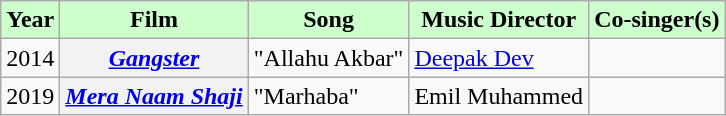<table class="wikitable sortable">
<tr>
<th style="background:#cfc; text-align:center;"><strong>Year</strong></th>
<th style="background:#cfc; text-align:center;"><strong>Film</strong></th>
<th style="background:#cfc; text-align:center;"><strong>Song</strong></th>
<th style="background:#cfc; text-align:center;"><strong>Music Director</strong></th>
<th style="background:#cfc; text-align:center;"><strong>Co-singer(s)</strong></th>
</tr>
<tr>
<td>2014</td>
<th><em><a href='#'>Gangster</a></em></th>
<td>"Allahu Akbar"</td>
<td><a href='#'>Deepak Dev</a></td>
<td></td>
</tr>
<tr>
<td>2019</td>
<th><em><a href='#'>Mera Naam Shaji</a></em></th>
<td>"Marhaba"</td>
<td>Emil Muhammed</td>
<td></td>
</tr>
</table>
